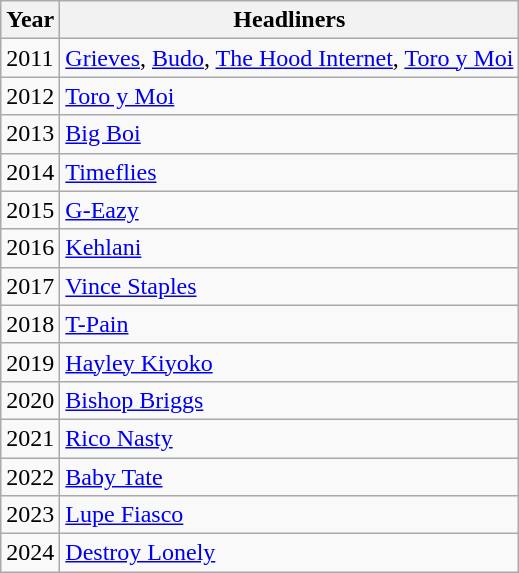<table class="wikitable">
<tr>
<th>Year</th>
<th>Headliners</th>
</tr>
<tr>
<td>2011</td>
<td><a href='#'>Grieves</a>, <a href='#'>Budo</a>, <a href='#'>The Hood Internet</a>, <a href='#'>Toro y Moi</a></td>
</tr>
<tr>
<td>2012</td>
<td><a href='#'>Toro y Moi</a></td>
</tr>
<tr>
<td>2013</td>
<td><a href='#'>Big Boi</a></td>
</tr>
<tr>
<td>2014</td>
<td><a href='#'>Timeflies</a></td>
</tr>
<tr>
<td>2015</td>
<td><a href='#'>G-Eazy</a></td>
</tr>
<tr>
<td>2016</td>
<td><a href='#'>Kehlani</a></td>
</tr>
<tr>
<td>2017</td>
<td><a href='#'>Vince Staples</a></td>
</tr>
<tr>
<td>2018</td>
<td><a href='#'>T-Pain</a></td>
</tr>
<tr>
<td>2019</td>
<td><a href='#'>Hayley Kiyoko</a></td>
</tr>
<tr>
<td>2020</td>
<td><a href='#'>Bishop Briggs</a></td>
</tr>
<tr>
<td>2021</td>
<td><a href='#'>Rico Nasty</a></td>
</tr>
<tr>
<td>2022</td>
<td><a href='#'>Baby Tate</a></td>
</tr>
<tr>
<td>2023</td>
<td><a href='#'>Lupe Fiasco</a></td>
</tr>
<tr>
<td>2024</td>
<td><a href='#'>Destroy Lonely</a></td>
</tr>
</table>
